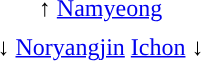<table>
<tr>
<td style="text-align:center;">↑ <a href='#'>Namyeong</a></td>
</tr>
<tr>
<td style="text-align:center;">                    </td>
</tr>
<tr>
<td style="text-align:center;">↓ <a href='#'>Noryangjin</a>  <a href='#'>Ichon</a> ↓</td>
</tr>
</table>
